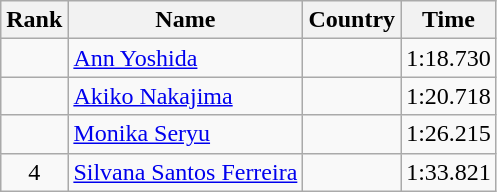<table class="wikitable" style="text-align:center">
<tr>
<th>Rank</th>
<th>Name</th>
<th>Country</th>
<th>Time</th>
</tr>
<tr>
<td></td>
<td align="left"><a href='#'>Ann Yoshida</a></td>
<td align="left"></td>
<td>1:18.730</td>
</tr>
<tr>
<td></td>
<td align="left"><a href='#'>Akiko Nakajima</a></td>
<td align="left"></td>
<td>1:20.718</td>
</tr>
<tr>
<td></td>
<td align="left"><a href='#'>Monika Seryu</a></td>
<td align="left"></td>
<td>1:26.215</td>
</tr>
<tr>
<td>4</td>
<td align="left"><a href='#'>Silvana Santos Ferreira</a></td>
<td align="left"></td>
<td>1:33.821</td>
</tr>
</table>
